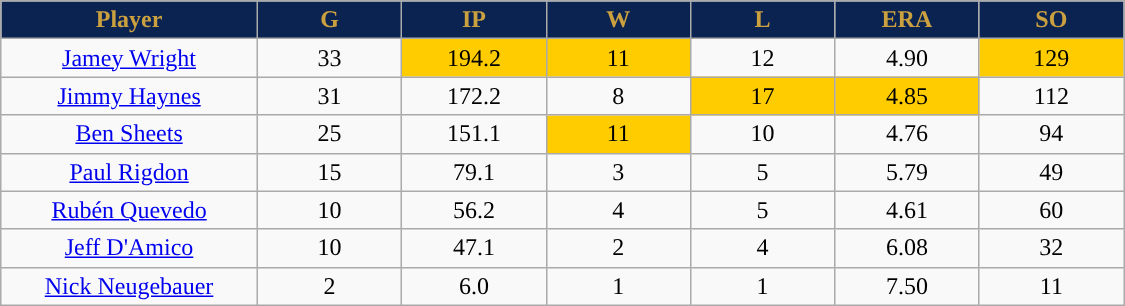<table class="wikitable sortable">
<tr>
<th style=" background:#0a2351; color:#CBA140;" width="16%">Player</th>
<th style=" background:#0a2351; color:#CBA140;" width="9%">G</th>
<th style=" background:#0a2351; color:#CBA140;" width="9%">IP</th>
<th style=" background:#0a2351; color:#CBA140;" width="9%">W</th>
<th style=" background:#0a2351; color:#CBA140;" width="9%">L</th>
<th style=" background:#0a2351; color:#CBA140;" width="9%">ERA</th>
<th style=" background:#0a2351; color:#CBA140;" width="9%">SO</th>
</tr>
<tr align=center>
<td><a href='#'>Jamey Wright</a></td>
<td>33</td>
<td bgcolor="#FFCC00">194.2</td>
<td bgcolor="#FFCC00">11</td>
<td>12</td>
<td>4.90</td>
<td bgcolor="#FFCC00">129</td>
</tr>
<tr align=center>
<td><a href='#'>Jimmy Haynes</a></td>
<td>31</td>
<td>172.2</td>
<td>8</td>
<td bgcolor="#FFCC00">17</td>
<td bgcolor="#FFCC00">4.85</td>
<td>112</td>
</tr>
<tr align=center>
<td><a href='#'>Ben Sheets</a></td>
<td>25</td>
<td>151.1</td>
<td bgcolor="#FFCC00">11</td>
<td>10</td>
<td>4.76</td>
<td>94</td>
</tr>
<tr align=center>
<td><a href='#'>Paul Rigdon</a></td>
<td>15</td>
<td>79.1</td>
<td>3</td>
<td>5</td>
<td>5.79</td>
<td>49</td>
</tr>
<tr align=center>
<td><a href='#'>Rubén Quevedo</a></td>
<td>10</td>
<td>56.2</td>
<td>4</td>
<td>5</td>
<td>4.61</td>
<td>60</td>
</tr>
<tr align=center>
<td><a href='#'>Jeff D'Amico</a></td>
<td>10</td>
<td>47.1</td>
<td>2</td>
<td>4</td>
<td>6.08</td>
<td>32</td>
</tr>
<tr align=center>
<td><a href='#'>Nick Neugebauer</a></td>
<td>2</td>
<td>6.0</td>
<td>1</td>
<td>1</td>
<td>7.50</td>
<td>11</td>
</tr>
</table>
